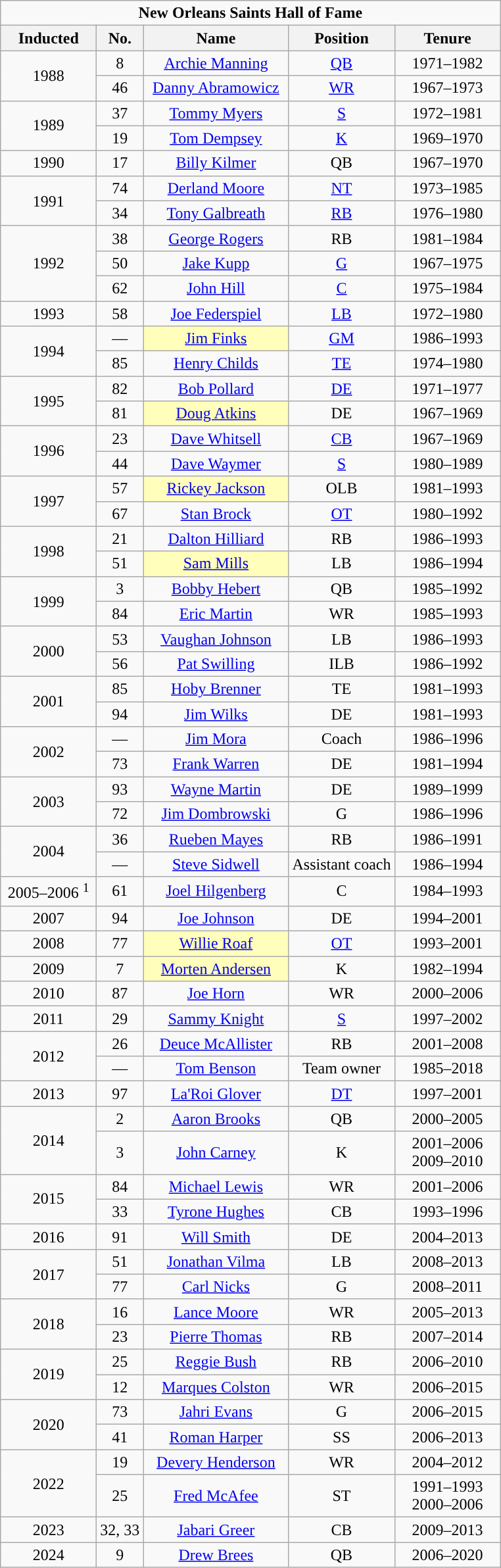<table class="wikitable" style="text-align:center">
<tr>
<td colspan="5"><strong>New Orleans Saints Hall of Fame</strong></td>
</tr>
<tr>
<th width="90">Inducted</th>
<th width="40">No.</th>
<th width="140">Name</th>
<th width="100">Position</th>
<th width="100">Tenure</th>
</tr>
<tr>
<td rowspan=2>1988</td>
<td>8</td>
<td><a href='#'>Archie Manning</a></td>
<td><a href='#'>QB</a></td>
<td>1971–1982</td>
</tr>
<tr>
<td>46</td>
<td><a href='#'>Danny Abramowicz</a></td>
<td><a href='#'>WR</a></td>
<td>1967–1973</td>
</tr>
<tr>
<td rowspan=2>1989</td>
<td>37</td>
<td><a href='#'>Tommy Myers</a></td>
<td><a href='#'>S</a></td>
<td>1972–1981</td>
</tr>
<tr>
<td>19</td>
<td><a href='#'>Tom Dempsey</a></td>
<td><a href='#'>K</a></td>
<td>1969–1970</td>
</tr>
<tr>
<td>1990</td>
<td>17</td>
<td><a href='#'>Billy Kilmer</a></td>
<td>QB</td>
<td>1967–1970</td>
</tr>
<tr>
<td rowspan=2>1991</td>
<td>74</td>
<td><a href='#'>Derland Moore</a></td>
<td><a href='#'>NT</a></td>
<td>1973–1985</td>
</tr>
<tr>
<td>34</td>
<td><a href='#'>Tony Galbreath</a></td>
<td><a href='#'>RB</a></td>
<td>1976–1980</td>
</tr>
<tr>
<td rowspan=3>1992</td>
<td>38</td>
<td><a href='#'>George Rogers</a></td>
<td>RB</td>
<td>1981–1984</td>
</tr>
<tr>
<td>50</td>
<td><a href='#'>Jake Kupp</a></td>
<td><a href='#'>G</a></td>
<td>1967–1975</td>
</tr>
<tr>
<td>62</td>
<td><a href='#'>John Hill</a></td>
<td><a href='#'>C</a></td>
<td>1975–1984</td>
</tr>
<tr>
<td>1993</td>
<td>58</td>
<td><a href='#'>Joe Federspiel</a></td>
<td><a href='#'>LB</a></td>
<td>1972–1980</td>
</tr>
<tr>
<td rowspan=2>1994</td>
<td>—</td>
<td style="background:#ffb"><a href='#'>Jim Finks</a></td>
<td><a href='#'>GM</a></td>
<td>1986–1993</td>
</tr>
<tr>
<td>85</td>
<td><a href='#'>Henry Childs</a></td>
<td><a href='#'>TE</a></td>
<td>1974–1980</td>
</tr>
<tr>
<td rowspan=2>1995</td>
<td>82</td>
<td><a href='#'>Bob Pollard</a></td>
<td><a href='#'>DE</a></td>
<td>1971–1977</td>
</tr>
<tr>
<td>81</td>
<td style="background:#ffb"><a href='#'>Doug Atkins</a></td>
<td>DE</td>
<td>1967–1969</td>
</tr>
<tr>
<td rowspan=2>1996</td>
<td>23</td>
<td><a href='#'>Dave Whitsell</a></td>
<td><a href='#'>CB</a></td>
<td>1967–1969</td>
</tr>
<tr>
<td>44</td>
<td><a href='#'>Dave Waymer</a></td>
<td><a href='#'>S</a></td>
<td>1980–1989</td>
</tr>
<tr>
<td rowspan=2>1997</td>
<td>57</td>
<td style="background:#ffb"><a href='#'>Rickey Jackson</a></td>
<td>OLB</td>
<td>1981–1993</td>
</tr>
<tr>
<td>67</td>
<td><a href='#'>Stan Brock</a></td>
<td><a href='#'>OT</a></td>
<td>1980–1992</td>
</tr>
<tr>
<td rowspan=2>1998</td>
<td>21</td>
<td><a href='#'>Dalton Hilliard</a></td>
<td>RB</td>
<td>1986–1993</td>
</tr>
<tr>
<td>51</td>
<td style="background:#ffb"><a href='#'>Sam Mills</a></td>
<td>LB</td>
<td>1986–1994</td>
</tr>
<tr>
<td rowspan=2>1999</td>
<td>3</td>
<td><a href='#'>Bobby Hebert</a></td>
<td>QB</td>
<td>1985–1992</td>
</tr>
<tr>
<td>84</td>
<td><a href='#'>Eric Martin</a></td>
<td>WR</td>
<td>1985–1993</td>
</tr>
<tr>
<td rowspan=2>2000</td>
<td>53</td>
<td><a href='#'>Vaughan Johnson</a></td>
<td>LB</td>
<td>1986–1993</td>
</tr>
<tr>
<td>56</td>
<td><a href='#'>Pat Swilling</a></td>
<td>ILB</td>
<td>1986–1992</td>
</tr>
<tr>
<td rowspan=2>2001</td>
<td>85</td>
<td><a href='#'>Hoby Brenner</a></td>
<td>TE</td>
<td>1981–1993</td>
</tr>
<tr>
<td>94</td>
<td><a href='#'>Jim Wilks</a></td>
<td>DE</td>
<td>1981–1993</td>
</tr>
<tr>
<td rowspan=2>2002</td>
<td>—</td>
<td><a href='#'>Jim Mora</a></td>
<td>Coach</td>
<td>1986–1996</td>
</tr>
<tr>
<td>73</td>
<td><a href='#'>Frank Warren</a></td>
<td>DE</td>
<td>1981–1994</td>
</tr>
<tr>
<td rowspan=2>2003</td>
<td>93</td>
<td><a href='#'>Wayne Martin</a></td>
<td>DE</td>
<td>1989–1999</td>
</tr>
<tr>
<td>72</td>
<td><a href='#'>Jim Dombrowski</a></td>
<td>G</td>
<td>1986–1996</td>
</tr>
<tr>
<td rowspan=2>2004</td>
<td>36</td>
<td><a href='#'>Rueben Mayes</a></td>
<td>RB</td>
<td>1986–1991</td>
</tr>
<tr>
<td>—</td>
<td><a href='#'>Steve Sidwell</a></td>
<td>Assistant coach</td>
<td>1986–1994</td>
</tr>
<tr>
<td>2005–2006 <sup>1</sup></td>
<td>61</td>
<td><a href='#'>Joel Hilgenberg</a></td>
<td>C</td>
<td>1984–1993</td>
</tr>
<tr>
<td>2007</td>
<td>94</td>
<td><a href='#'>Joe Johnson</a></td>
<td>DE</td>
<td>1994–2001</td>
</tr>
<tr>
<td>2008</td>
<td>77</td>
<td style="background:#ffb"><a href='#'>Willie Roaf</a></td>
<td><a href='#'>OT</a></td>
<td>1993–2001</td>
</tr>
<tr>
<td>2009</td>
<td>7</td>
<td style="background:#ffb"><a href='#'>Morten Andersen</a></td>
<td>K</td>
<td>1982–1994</td>
</tr>
<tr>
<td>2010</td>
<td>87</td>
<td><a href='#'>Joe Horn</a></td>
<td>WR</td>
<td>2000–2006</td>
</tr>
<tr>
<td>2011</td>
<td>29</td>
<td><a href='#'>Sammy Knight</a></td>
<td><a href='#'>S</a></td>
<td>1997–2002</td>
</tr>
<tr>
<td rowspan=2>2012</td>
<td>26</td>
<td><a href='#'>Deuce McAllister</a></td>
<td>RB</td>
<td>2001–2008</td>
</tr>
<tr>
<td>—</td>
<td><a href='#'>Tom Benson</a></td>
<td>Team owner</td>
<td>1985–2018</td>
</tr>
<tr>
<td>2013</td>
<td>97</td>
<td><a href='#'>La'Roi Glover</a></td>
<td><a href='#'>DT</a></td>
<td>1997–2001</td>
</tr>
<tr>
<td rowspan=2>2014</td>
<td>2</td>
<td><a href='#'>Aaron Brooks</a></td>
<td>QB</td>
<td>2000–2005</td>
</tr>
<tr>
<td>3</td>
<td><a href='#'>John Carney</a></td>
<td>K</td>
<td>2001–2006<br>2009–2010</td>
</tr>
<tr>
<td rowspan=2>2015</td>
<td>84</td>
<td><a href='#'>Michael Lewis</a></td>
<td>WR</td>
<td>2001–2006</td>
</tr>
<tr>
<td>33</td>
<td><a href='#'>Tyrone Hughes</a></td>
<td>CB</td>
<td>1993–1996</td>
</tr>
<tr>
<td>2016</td>
<td>91</td>
<td><a href='#'>Will Smith</a></td>
<td>DE</td>
<td>2004–2013</td>
</tr>
<tr>
<td rowspan=2>2017</td>
<td>51</td>
<td><a href='#'>Jonathan Vilma</a></td>
<td>LB</td>
<td>2008–2013</td>
</tr>
<tr>
<td>77</td>
<td><a href='#'>Carl Nicks</a></td>
<td>G</td>
<td>2008–2011</td>
</tr>
<tr>
<td rowspan=2>2018</td>
<td>16</td>
<td><a href='#'>Lance Moore</a></td>
<td>WR</td>
<td>2005–2013</td>
</tr>
<tr>
<td>23</td>
<td><a href='#'>Pierre Thomas</a></td>
<td>RB</td>
<td>2007–2014</td>
</tr>
<tr>
<td rowspan=2>2019</td>
<td>25</td>
<td><a href='#'>Reggie Bush</a></td>
<td>RB</td>
<td>2006–2010</td>
</tr>
<tr>
<td>12</td>
<td><a href='#'>Marques Colston</a></td>
<td>WR</td>
<td>2006–2015</td>
</tr>
<tr>
<td rowspan=2>2020</td>
<td>73</td>
<td><a href='#'>Jahri Evans</a></td>
<td>G</td>
<td>2006–2015</td>
</tr>
<tr>
<td>41</td>
<td><a href='#'>Roman Harper</a></td>
<td>SS</td>
<td>2006–2013</td>
</tr>
<tr>
<td rowspan=2>2022</td>
<td>19</td>
<td><a href='#'>Devery Henderson</a></td>
<td>WR</td>
<td>2004–2012</td>
</tr>
<tr>
<td>25</td>
<td><a href='#'>Fred McAfee</a></td>
<td>ST</td>
<td>1991–1993<br>2000–2006</td>
</tr>
<tr>
<td>2023</td>
<td>32, 33</td>
<td><a href='#'>Jabari Greer</a></td>
<td>CB</td>
<td>2009–2013</td>
</tr>
<tr>
<td>2024</td>
<td>9</td>
<td><a href='#'>Drew Brees</a></td>
<td>QB</td>
<td>2006–2020</td>
</tr>
</table>
